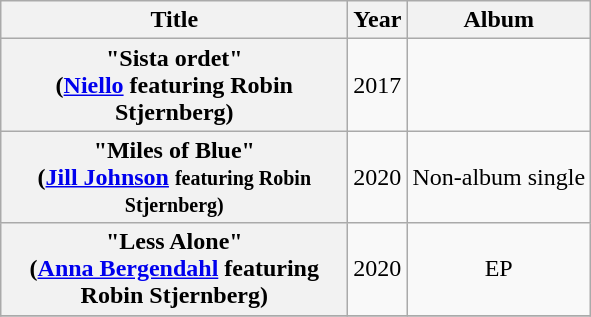<table class="wikitable plainrowheaders" style="text-align:center;">
<tr>
<th scope="col" style="width:14em;">Title</th>
<th scope="col" style="width:1em;">Year</th>
<th scope="col">Album</th>
</tr>
<tr>
<th scope="row">"Sista ordet"<br><span>(<a href='#'>Niello</a> featuring Robin Stjernberg)</span></th>
<td>2017</td>
<td></td>
</tr>
<tr>
<th>"Miles of Blue"<br>(<a href='#'>Jill Johnson</a> <small>featuring Robin Stjernberg)</small></th>
<td>2020</td>
<td>Non-album single</td>
</tr>
<tr>
<th>"Less Alone"<br>(<a href='#'>Anna Bergendahl</a> featuring Robin Stjernberg)</th>
<td>2020</td>
<td>EP</td>
</tr>
<tr>
</tr>
</table>
